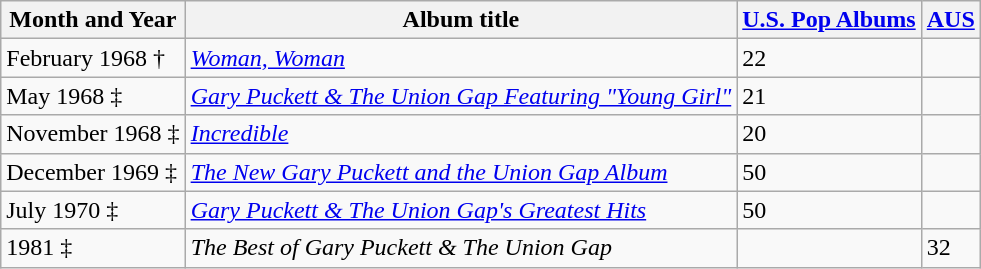<table class="wikitable sortable">
<tr>
<th>Month and Year</th>
<th>Album title</th>
<th><a href='#'>U.S. Pop Albums</a></th>
<th><a href='#'>AUS</a></th>
</tr>
<tr>
<td>February 1968 †</td>
<td><em><a href='#'>Woman, Woman</a></em></td>
<td>22</td>
<td></td>
</tr>
<tr>
<td>May 1968 ‡</td>
<td><em><a href='#'>Gary Puckett & The Union Gap Featuring "Young Girl"</a></em></td>
<td>21</td>
<td></td>
</tr>
<tr>
<td>November 1968 ‡</td>
<td><em><a href='#'>Incredible</a></em></td>
<td>20</td>
<td></td>
</tr>
<tr>
<td>December 1969 ‡</td>
<td><em><a href='#'>The New Gary Puckett and the Union Gap Album</a></em></td>
<td>50</td>
<td></td>
</tr>
<tr>
<td>July 1970 ‡</td>
<td><em><a href='#'>Gary Puckett & The Union Gap's Greatest Hits</a></em></td>
<td>50</td>
<td></td>
</tr>
<tr>
<td>1981 ‡</td>
<td><em>The Best of Gary Puckett & The Union Gap</em></td>
<td></td>
<td>32</td>
</tr>
</table>
